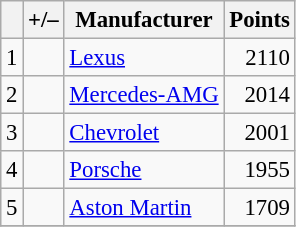<table class="wikitable" style="font-size: 95%;">
<tr>
<th scope="col"></th>
<th scope="col">+/–</th>
<th scope="col">Manufacturer</th>
<th scope="col">Points</th>
</tr>
<tr>
<td align=center>1</td>
<td align="left"></td>
<td> <a href='#'>Lexus</a></td>
<td align=right>2110</td>
</tr>
<tr>
<td align=center>2</td>
<td align="left"></td>
<td> <a href='#'>Mercedes-AMG</a></td>
<td align=right>2014</td>
</tr>
<tr>
<td align=center>3</td>
<td align="left"></td>
<td> <a href='#'>Chevrolet</a></td>
<td align=right>2001</td>
</tr>
<tr>
<td align=center>4</td>
<td align="left"></td>
<td> <a href='#'>Porsche</a></td>
<td align=right>1955</td>
</tr>
<tr>
<td align=center>5</td>
<td align="left"></td>
<td> <a href='#'>Aston Martin</a></td>
<td align=right>1709</td>
</tr>
<tr>
</tr>
</table>
